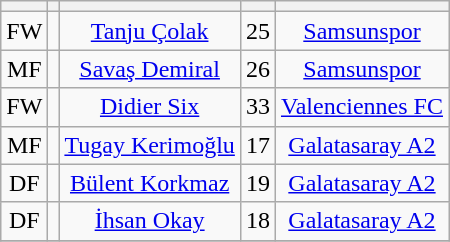<table class="wikitable sortable" style="text-align: center">
<tr>
<th></th>
<th></th>
<th></th>
<th></th>
<th></th>
</tr>
<tr>
<td>FW</td>
<td></td>
<td><a href='#'>Tanju Çolak</a></td>
<td>25</td>
<td><a href='#'>Samsunspor</a></td>
</tr>
<tr>
<td>MF</td>
<td></td>
<td><a href='#'>Savaş Demiral</a></td>
<td>26</td>
<td><a href='#'>Samsunspor</a></td>
</tr>
<tr>
<td>FW</td>
<td></td>
<td><a href='#'>Didier Six</a></td>
<td>33</td>
<td><a href='#'>Valenciennes FC</a></td>
</tr>
<tr>
<td>MF</td>
<td></td>
<td><a href='#'>Tugay Kerimoğlu</a></td>
<td>17</td>
<td><a href='#'>Galatasaray A2</a></td>
</tr>
<tr>
<td>DF</td>
<td></td>
<td><a href='#'>Bülent Korkmaz</a></td>
<td>19</td>
<td><a href='#'>Galatasaray A2</a></td>
</tr>
<tr>
<td>DF</td>
<td></td>
<td><a href='#'>İhsan Okay</a></td>
<td>18</td>
<td><a href='#'>Galatasaray A2</a></td>
</tr>
<tr>
</tr>
</table>
